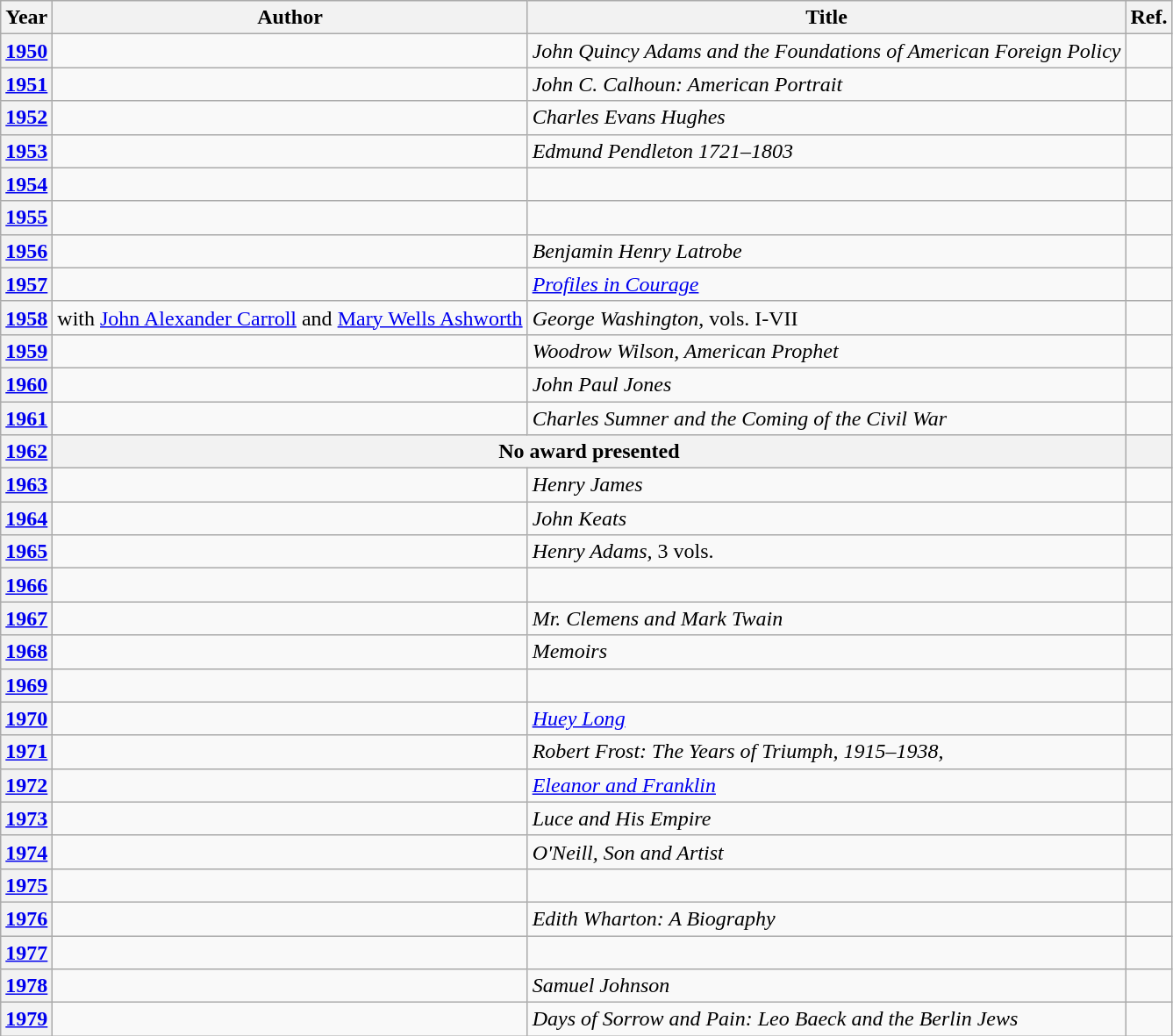<table class="wikitable sortable mw-collapsible">
<tr>
<th>Year</th>
<th>Author</th>
<th>Title</th>
<th>Ref.</th>
</tr>
<tr>
<th><a href='#'>1950</a></th>
<td></td>
<td><em>John Quincy Adams and the Foundations of American Foreign Policy</em></td>
<td></td>
</tr>
<tr>
<th><a href='#'>1951</a></th>
<td></td>
<td><em>John C. Calhoun: American Portrait</em></td>
<td></td>
</tr>
<tr>
<th><a href='#'>1952</a></th>
<td></td>
<td><em>Charles Evans Hughes</em></td>
<td></td>
</tr>
<tr>
<th><a href='#'>1953</a></th>
<td></td>
<td><em>Edmund Pendleton 1721–1803</em></td>
<td></td>
</tr>
<tr>
<th><a href='#'>1954</a></th>
<td></td>
<td></td>
<td></td>
</tr>
<tr>
<th><a href='#'>1955</a></th>
<td></td>
<td></td>
<td></td>
</tr>
<tr>
<th><a href='#'>1956</a></th>
<td></td>
<td><em>Benjamin Henry Latrobe</em></td>
<td></td>
</tr>
<tr>
<th><a href='#'>1957</a></th>
<td></td>
<td><em><a href='#'>Profiles in Courage</a></em></td>
<td></td>
</tr>
<tr>
<th><a href='#'>1958</a></th>
<td> with <a href='#'>John Alexander Carroll</a> and <a href='#'>Mary Wells Ashworth</a></td>
<td><em>George Washington</em>, vols. I-VII</td>
<td></td>
</tr>
<tr>
<th><a href='#'>1959</a></th>
<td></td>
<td><em>Woodrow Wilson, American Prophet</em></td>
<td></td>
</tr>
<tr>
<th><a href='#'>1960</a></th>
<td></td>
<td><em>John Paul Jones</em></td>
<td></td>
</tr>
<tr>
<th><a href='#'>1961</a></th>
<td></td>
<td><em>Charles Sumner and the Coming of the Civil War</em></td>
<td></td>
</tr>
<tr>
<th><a href='#'>1962</a></th>
<th colspan="2">No award presented</th>
<th></th>
</tr>
<tr>
<th><a href='#'>1963</a></th>
<td></td>
<td><em>Henry James</em></td>
<td></td>
</tr>
<tr>
<th><a href='#'>1964</a></th>
<td></td>
<td><em>John Keats</em></td>
<td></td>
</tr>
<tr>
<th><a href='#'>1965</a></th>
<td></td>
<td><em>Henry Adams,</em> 3 vols.</td>
<td></td>
</tr>
<tr>
<th><a href='#'>1966</a></th>
<td></td>
<td></td>
<td></td>
</tr>
<tr>
<th><a href='#'>1967</a></th>
<td></td>
<td><em>Mr. Clemens and Mark Twain</em></td>
<td></td>
</tr>
<tr>
<th><a href='#'>1968</a></th>
<td></td>
<td><em>Memoirs</em></td>
<td></td>
</tr>
<tr>
<th><a href='#'>1969</a></th>
<td></td>
<td></td>
<td></td>
</tr>
<tr>
<th><a href='#'>1970</a></th>
<td></td>
<td><em><a href='#'>Huey Long</a></em></td>
<td></td>
</tr>
<tr>
<th><a href='#'>1971</a></th>
<td></td>
<td><em>Robert Frost: The Years of Triumph, 1915–1938,</em></td>
<td></td>
</tr>
<tr>
<th><a href='#'>1972</a></th>
<td></td>
<td><em><a href='#'>Eleanor and Franklin</a></em></td>
<td></td>
</tr>
<tr>
<th><a href='#'>1973</a></th>
<td></td>
<td><em>Luce and His Empire</em></td>
<td></td>
</tr>
<tr>
<th><a href='#'>1974</a></th>
<td></td>
<td><em>O'Neill, Son and Artist</em></td>
<td></td>
</tr>
<tr>
<th><a href='#'>1975</a></th>
<td></td>
<td></td>
<td></td>
</tr>
<tr>
<th><a href='#'>1976</a></th>
<td></td>
<td><em>Edith Wharton: A Biography</em></td>
<td></td>
</tr>
<tr>
<th><a href='#'>1977</a></th>
<td></td>
<td></td>
<td></td>
</tr>
<tr>
<th><a href='#'>1978</a></th>
<td></td>
<td><em>Samuel Johnson</em></td>
<td></td>
</tr>
<tr>
<th><a href='#'>1979</a></th>
<td></td>
<td><em>Days of Sorrow and Pain: Leo Baeck and the Berlin Jews</em></td>
<td></td>
</tr>
</table>
